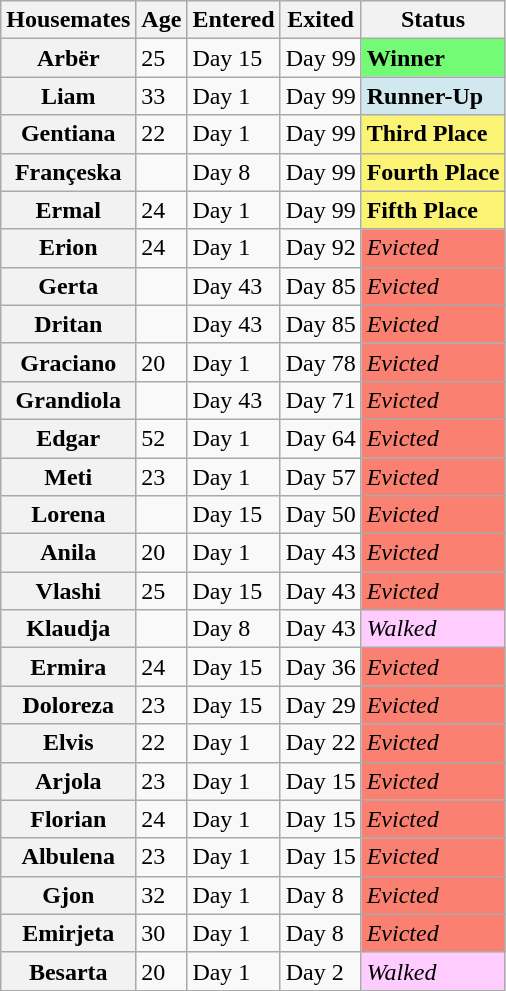<table class="wikitable sortable" style="text-align:left; width:auto;">
<tr>
<th>Housemates</th>
<th>Age</th>
<th>Entered</th>
<th>Exited</th>
<th>Status</th>
</tr>
<tr>
<th>Arbër</th>
<td>25</td>
<td>Day 15</td>
<td>Day 99</td>
<td style="background:#73FB76"><strong> Winner</strong></td>
</tr>
<tr>
<th>Liam</th>
<td>33</td>
<td>Day 1</td>
<td>Day 99</td>
<td style="background:#D1E8EF"><strong>Runner-Up</strong></td>
</tr>
<tr>
<th>Gentiana</th>
<td>22</td>
<td>Day 1</td>
<td>Day 99</td>
<td style="background:#FBF373"><strong>Third Place</strong></td>
</tr>
<tr>
<th>Françeska</th>
<td></td>
<td>Day 8</td>
<td>Day 99</td>
<td style="background:#FBF373"><strong>Fourth Place</strong></td>
</tr>
<tr>
<th>Ermal</th>
<td>24</td>
<td>Day 1</td>
<td>Day 99</td>
<td style="background:#FBF373"><strong>Fifth Place</strong></td>
</tr>
<tr>
<th>Erion</th>
<td>24</td>
<td>Day 1</td>
<td>Day 92</td>
<td style="background:#FA8072"><em>Evicted</em></td>
</tr>
<tr>
<th>Gerta</th>
<td></td>
<td>Day 43</td>
<td>Day 85</td>
<td style="background:#FA8072"><em>Evicted</em></td>
</tr>
<tr>
<th>Dritan</th>
<td></td>
<td>Day 43</td>
<td>Day 85</td>
<td style="background:#FA8072"><em>Evicted</em></td>
</tr>
<tr>
<th>Graciano</th>
<td>20</td>
<td>Day 1</td>
<td>Day 78</td>
<td style="background:#FA8072"><em>Evicted</em></td>
</tr>
<tr>
<th>Grandiola</th>
<td></td>
<td>Day 43</td>
<td>Day 71</td>
<td style="background:#FA8072"><em>Evicted</em></td>
</tr>
<tr>
<th>Edgar</th>
<td>52</td>
<td>Day 1</td>
<td>Day 64</td>
<td style="background:#FA8072"><em>Evicted</em></td>
</tr>
<tr>
<th>Meti</th>
<td>23</td>
<td>Day 1</td>
<td>Day 57</td>
<td style="background:#FA8072"><em>Evicted</em></td>
</tr>
<tr>
<th>Lorena</th>
<td></td>
<td>Day 15</td>
<td>Day 50</td>
<td style="background:#FA8072"><em>Evicted</em></td>
</tr>
<tr>
<th>Anila</th>
<td>20</td>
<td>Day 1</td>
<td>Day 43</td>
<td style="background:#FA8072"><em>Evicted</em></td>
</tr>
<tr>
<th>Vlashi</th>
<td>25</td>
<td>Day 15</td>
<td>Day 43</td>
<td style="background:#FA8072"><em>Evicted</em></td>
</tr>
<tr>
<th>Klaudja</th>
<td></td>
<td>Day 8</td>
<td>Day 43</td>
<td style="background:#FFCCFF"><em>Walked</em></td>
</tr>
<tr>
<th>Ermira</th>
<td>24</td>
<td>Day 15</td>
<td>Day 36</td>
<td style="background:#FA8072"><em>Evicted</em></td>
</tr>
<tr>
<th>Doloreza</th>
<td>23</td>
<td>Day 15</td>
<td>Day 29</td>
<td style="background:#FA8072"><em>Evicted</em></td>
</tr>
<tr>
<th>Elvis</th>
<td>22</td>
<td>Day 1</td>
<td>Day 22</td>
<td style="background:#FA8072"><em>Evicted</em></td>
</tr>
<tr>
<th>Arjola</th>
<td>23</td>
<td>Day 1</td>
<td>Day 15</td>
<td style="background:#FA8072"><em>Evicted</em></td>
</tr>
<tr>
<th>Florian</th>
<td>24</td>
<td>Day 1</td>
<td>Day 15</td>
<td style="background:#FA8072"><em>Evicted</em></td>
</tr>
<tr>
<th>Albulena</th>
<td>23</td>
<td>Day 1</td>
<td>Day 15</td>
<td style="background:#FA8072"><em>Evicted</em></td>
</tr>
<tr>
<th>Gjon</th>
<td>32</td>
<td>Day 1</td>
<td>Day 8</td>
<td style="background:#FA8072"><em>Evicted</em></td>
</tr>
<tr>
<th>Emirjeta</th>
<td>30</td>
<td>Day 1</td>
<td>Day 8</td>
<td style="background:#FA8072"><em>Evicted</em></td>
</tr>
<tr>
<th>Besarta</th>
<td>20</td>
<td>Day 1</td>
<td>Day 2</td>
<td style="background:#FFCCFF"><em>Walked</em></td>
</tr>
</table>
